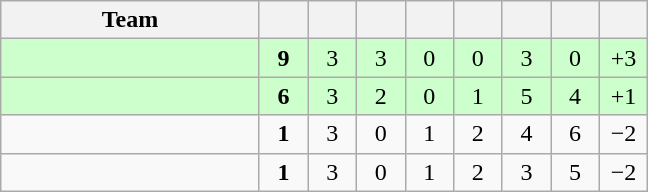<table class="wikitable" style="text-align: center;">
<tr>
<th width="165">Team</th>
<th width="25"></th>
<th width="25"></th>
<th width="25"></th>
<th width="25"></th>
<th width="25"></th>
<th width="25"></th>
<th width="25"></th>
<th width="25"></th>
</tr>
<tr bgcolor=#ccffcc>
<td align="left"></td>
<td><strong>9</strong></td>
<td>3</td>
<td>3</td>
<td>0</td>
<td>0</td>
<td>3</td>
<td>0</td>
<td>+3</td>
</tr>
<tr bgcolor=#ccffcc>
<td align="left"></td>
<td><strong>6</strong></td>
<td>3</td>
<td>2</td>
<td>0</td>
<td>1</td>
<td>5</td>
<td>4</td>
<td>+1</td>
</tr>
<tr>
<td align="left"></td>
<td><strong>1</strong></td>
<td>3</td>
<td>0</td>
<td>1</td>
<td>2</td>
<td>4</td>
<td>6</td>
<td>−2</td>
</tr>
<tr>
<td align="left"></td>
<td><strong>1</strong></td>
<td>3</td>
<td>0</td>
<td>1</td>
<td>2</td>
<td>3</td>
<td>5</td>
<td>−2</td>
</tr>
</table>
